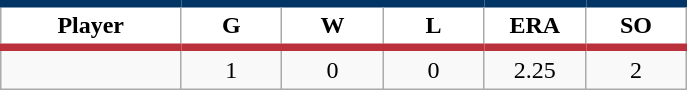<table class="wikitable sortable">
<tr>
<th style="background:#FFFFFF; border-top:#023465 5px solid; border-bottom:#ba313c 5px solid;" width="16%">Player</th>
<th style="background:#FFFFFF; border-top:#023465 5px solid; border-bottom:#ba313c 5px solid;" width="9%">G</th>
<th style="background:#FFFFFF; border-top:#023465 5px solid; border-bottom:#ba313c 5px solid;" width="9%">W</th>
<th style="background:#FFFFFF; border-top:#023465 5px solid; border-bottom:#ba313c 5px solid;" width="9%">L</th>
<th style="background:#FFFFFF; border-top:#023465 5px solid; border-bottom:#ba313c 5px solid;" width="9%">ERA</th>
<th style="background:#FFFFFF; border-top:#023465 5px solid; border-bottom:#ba313c 5px solid;" width="9%">SO</th>
</tr>
<tr align="center">
<td></td>
<td>1</td>
<td>0</td>
<td>0</td>
<td>2.25</td>
<td>2</td>
</tr>
</table>
